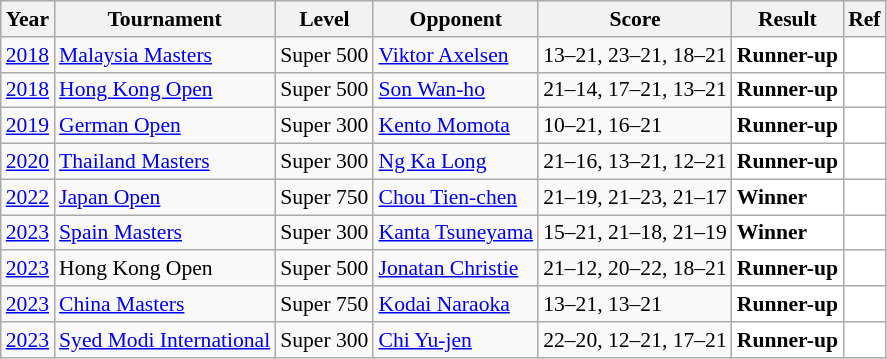<table class="sortable wikitable" style="font-size: 90%;">
<tr>
<th>Year</th>
<th>Tournament</th>
<th>Level</th>
<th>Opponent</th>
<th>Score</th>
<th>Result</th>
<th>Ref</th>
</tr>
<tr>
<td align="center"><a href='#'>2018</a></td>
<td align="left"><a href='#'>Malaysia Masters</a></td>
<td align="left">Super 500</td>
<td align="left"> <a href='#'>Viktor Axelsen</a></td>
<td align="left">13–21, 23–21, 18–21</td>
<td style="text-align:left; background:white"> <strong>Runner-up</strong></td>
<td style="text-align:center; background:white"></td>
</tr>
<tr>
<td align="center"><a href='#'>2018</a></td>
<td align="left"><a href='#'>Hong Kong Open</a></td>
<td align="left">Super 500</td>
<td align="left"> <a href='#'>Son Wan-ho</a></td>
<td align="left">21–14, 17–21, 13–21</td>
<td style="text-align:left; background:white"> <strong>Runner-up</strong></td>
<td style="text-align:center; background:white"></td>
</tr>
<tr>
<td align="center"><a href='#'>2019</a></td>
<td align="left"><a href='#'>German Open</a></td>
<td align="left">Super 300</td>
<td align="left"> <a href='#'>Kento Momota</a></td>
<td align="left">10–21, 16–21</td>
<td style="text-align:left; background:white"> <strong>Runner-up</strong></td>
<td style="text-align:center; background:white"></td>
</tr>
<tr>
<td align="center"><a href='#'>2020</a></td>
<td align="left"><a href='#'>Thailand Masters</a></td>
<td align="left">Super 300</td>
<td align="left"> <a href='#'>Ng Ka Long</a></td>
<td align="left">21–16, 13–21, 12–21</td>
<td style="text-align:left; background:white"> <strong>Runner-up</strong></td>
<td style="text-align:center; background:white"></td>
</tr>
<tr>
<td align="center"><a href='#'>2022</a></td>
<td align="left"><a href='#'>Japan Open</a></td>
<td align="left">Super 750</td>
<td align="left"> <a href='#'>Chou Tien-chen</a></td>
<td align="left">21–19, 21–23, 21–17</td>
<td style="text-align:left; background:white"> <strong>Winner</strong></td>
<td style="text-align:center; background:white"></td>
</tr>
<tr>
<td align="center"><a href='#'>2023</a></td>
<td align="left"><a href='#'>Spain Masters</a></td>
<td align="left">Super 300</td>
<td align="left"> <a href='#'>Kanta Tsuneyama</a></td>
<td align="left">15–21, 21–18, 21–19</td>
<td style="text-align:left; background:white"> <strong>Winner</strong></td>
<td style="text-align:center; background:white"></td>
</tr>
<tr>
<td align="center"><a href='#'>2023</a></td>
<td align="left">Hong Kong Open</td>
<td align="left">Super 500</td>
<td align="left"> <a href='#'>Jonatan Christie</a></td>
<td align="left">21–12, 20–22, 18–21</td>
<td style="text-align:left; background:white"> <strong>Runner-up</strong></td>
<td style="text-align:center; background:white"></td>
</tr>
<tr>
<td align="center"><a href='#'>2023</a></td>
<td align="left"><a href='#'>China Masters</a></td>
<td align="left">Super 750</td>
<td align="left"> <a href='#'>Kodai Naraoka</a></td>
<td align="left">13–21, 13–21</td>
<td style="text-align:left; background:white"> <strong>Runner-up</strong></td>
<td style="text-align:center; background:white"></td>
</tr>
<tr>
<td align="center"><a href='#'>2023</a></td>
<td align="left"><a href='#'>Syed Modi International</a></td>
<td align="left">Super 300</td>
<td align="left"> <a href='#'>Chi Yu-jen</a></td>
<td align="left">22–20, 12–21, 17–21</td>
<td style="text-align:left; background:white"> <strong>Runner-up</strong></td>
<td style="text-align:center; background:white"></td>
</tr>
</table>
